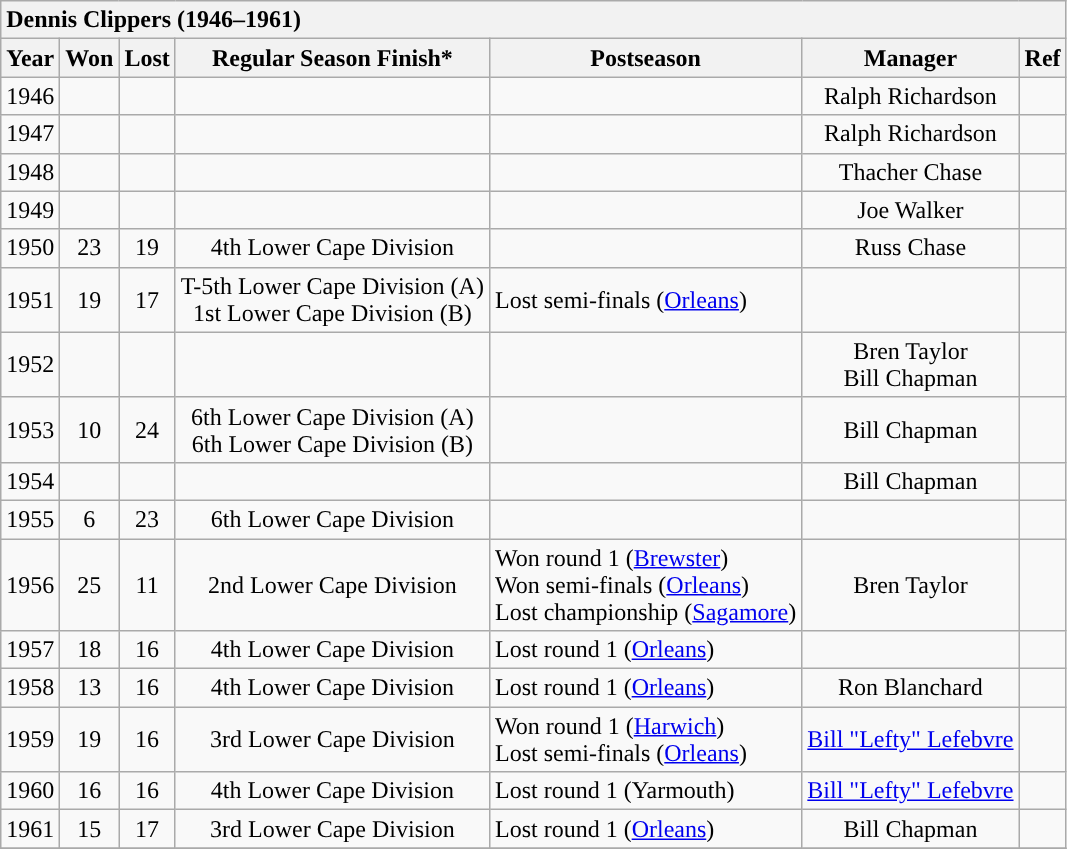<table class="wikitable" style="text-align:center">
<tr>
<th style="text-align:left" colspan="7"><strong><span>Dennis Clippers (1946–1961)</span></strong></th>
</tr>
<tr>
<th scope="col">Year</th>
<th scope="col">Won</th>
<th scope="col">Lost</th>
<th scope="col">Regular Season Finish*</th>
<th scope="col">Postseason</th>
<th scope="col">Manager</th>
<th scope="col">Ref</th>
</tr>
<tr>
<td>1946</td>
<td></td>
<td></td>
<td></td>
<td></td>
<td>Ralph Richardson</td>
<td></td>
</tr>
<tr>
<td>1947</td>
<td></td>
<td></td>
<td></td>
<td></td>
<td>Ralph Richardson</td>
<td></td>
</tr>
<tr>
<td>1948</td>
<td></td>
<td></td>
<td></td>
<td></td>
<td>Thacher Chase</td>
<td></td>
</tr>
<tr>
<td>1949</td>
<td></td>
<td></td>
<td></td>
<td></td>
<td>Joe Walker</td>
<td></td>
</tr>
<tr>
<td>1950</td>
<td>23</td>
<td>19</td>
<td>4th Lower Cape Division</td>
<td></td>
<td>Russ Chase</td>
<td></td>
</tr>
<tr>
<td>1951</td>
<td>19</td>
<td>17</td>
<td>T-5th Lower Cape Division (A)<br>1st Lower Cape Division (B)</td>
<td style="text-align:left">Lost semi-finals (<a href='#'>Orleans</a>)</td>
<td></td>
<td></td>
</tr>
<tr>
<td>1952</td>
<td></td>
<td></td>
<td></td>
<td></td>
<td>Bren Taylor<br>Bill Chapman</td>
<td></td>
</tr>
<tr>
<td>1953</td>
<td>10</td>
<td>24</td>
<td>6th Lower Cape Division (A)<br>6th Lower Cape Division (B)</td>
<td></td>
<td>Bill Chapman</td>
<td></td>
</tr>
<tr>
<td>1954</td>
<td></td>
<td></td>
<td></td>
<td></td>
<td>Bill Chapman</td>
<td></td>
</tr>
<tr>
<td>1955</td>
<td>6</td>
<td>23</td>
<td>6th Lower Cape Division</td>
<td></td>
<td></td>
<td></td>
</tr>
<tr>
<td>1956</td>
<td>25</td>
<td>11</td>
<td>2nd Lower Cape Division</td>
<td style="text-align:left">Won round 1 (<a href='#'>Brewster</a>)<br>Won semi-finals (<a href='#'>Orleans</a>)<br>Lost championship (<a href='#'>Sagamore</a>)</td>
<td>Bren Taylor</td>
<td><br></td>
</tr>
<tr>
<td>1957</td>
<td>18</td>
<td>16</td>
<td>4th Lower Cape Division</td>
<td style="text-align:left">Lost round 1 (<a href='#'>Orleans</a>)</td>
<td></td>
<td></td>
</tr>
<tr>
<td>1958</td>
<td>13</td>
<td>16</td>
<td>4th Lower Cape Division</td>
<td style="text-align:left">Lost round 1 (<a href='#'>Orleans</a>)</td>
<td>Ron Blanchard</td>
<td></td>
</tr>
<tr>
<td>1959</td>
<td>19</td>
<td>16</td>
<td>3rd Lower Cape Division</td>
<td style="text-align:left">Won round 1 (<a href='#'>Harwich</a>)<br>Lost semi-finals (<a href='#'>Orleans</a>)</td>
<td><a href='#'>Bill "Lefty" Lefebvre</a></td>
<td></td>
</tr>
<tr>
<td>1960</td>
<td>16</td>
<td>16</td>
<td>4th Lower Cape Division</td>
<td style="text-align:left">Lost round 1 (Yarmouth)</td>
<td><a href='#'>Bill "Lefty" Lefebvre</a></td>
<td></td>
</tr>
<tr>
<td>1961</td>
<td>15</td>
<td>17</td>
<td>3rd Lower Cape Division</td>
<td style="text-align:left">Lost round 1 (<a href='#'>Orleans</a>)</td>
<td>Bill Chapman</td>
<td></td>
</tr>
<tr>
</tr>
</table>
